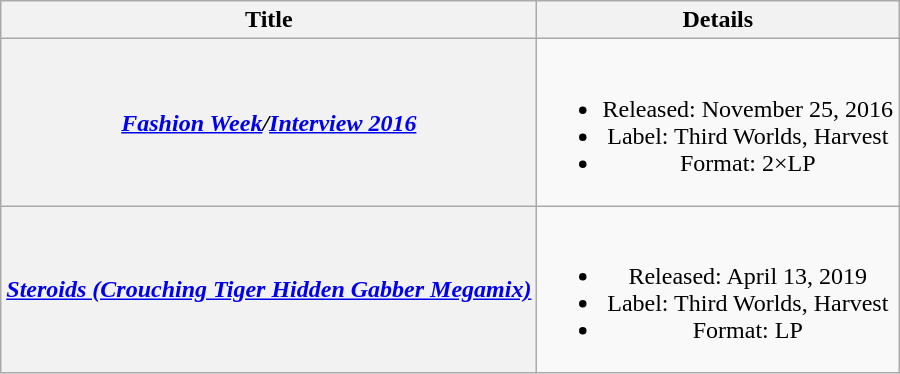<table class="wikitable plainrowheaders" style="text-align:center;">
<tr>
<th scope="col">Title</th>
<th scope="col">Details</th>
</tr>
<tr>
<th scope="row"><em><a href='#'>Fashion Week</a>/<a href='#'>Interview 2016</a></em> </th>
<td><br><ul><li>Released: November 25, 2016 </li><li>Label: Third Worlds, Harvest</li><li>Format: 2×LP</li></ul></td>
</tr>
<tr>
<th scope="row"><em><a href='#'>Steroids (Crouching Tiger Hidden Gabber Megamix)</a></em> </th>
<td><br><ul><li>Released: April 13, 2019 </li><li>Label: Third Worlds, Harvest</li><li>Format: LP</li></ul></td>
</tr>
</table>
